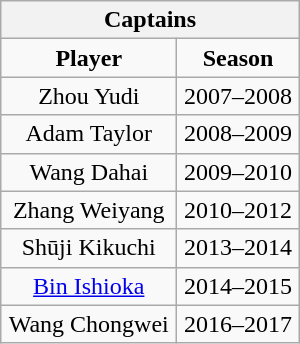<table class="wikitable" style="text-align:center;width:200px" border="1">
<tr>
<th colspan="2">Captains</th>
</tr>
<tr>
<td><strong>Player</strong></td>
<td><strong>Season</strong></td>
</tr>
<tr>
<td>Zhou Yudi</td>
<td>2007–2008</td>
</tr>
<tr>
<td>Adam Taylor</td>
<td>2008–2009</td>
</tr>
<tr>
<td>Wang Dahai</td>
<td>2009–2010</td>
</tr>
<tr>
<td>Zhang Weiyang</td>
<td>2010–2012</td>
</tr>
<tr>
<td>Shūji Kikuchi</td>
<td>2013–2014</td>
</tr>
<tr>
<td><a href='#'>Bin Ishioka</a></td>
<td>2014–2015</td>
</tr>
<tr>
<td>Wang Chongwei</td>
<td>2016–2017</td>
</tr>
</table>
